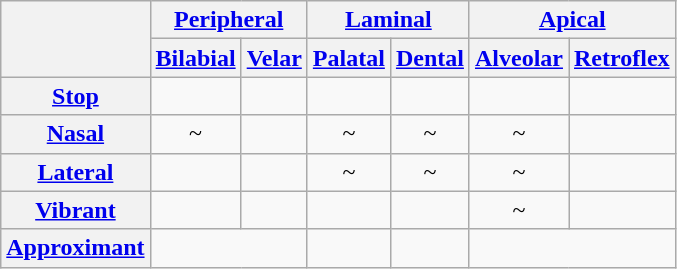<table class="wikitable" style="text-align: center;">
<tr>
<th rowspan=2></th>
<th colspan=2><a href='#'>Peripheral</a></th>
<th colspan=2><a href='#'>Laminal</a></th>
<th colspan=2><a href='#'>Apical</a></th>
</tr>
<tr>
<th><a href='#'>Bilabial</a></th>
<th><a href='#'>Velar</a></th>
<th><a href='#'>Palatal</a></th>
<th><a href='#'>Dental</a></th>
<th><a href='#'>Alveolar</a></th>
<th><a href='#'>Retroflex</a></th>
</tr>
<tr>
<th><a href='#'>Stop</a></th>
<td></td>
<td></td>
<td></td>
<td></td>
<td></td>
<td></td>
</tr>
<tr>
<th><a href='#'>Nasal</a></th>
<td> ~ </td>
<td></td>
<td> ~ </td>
<td> ~ </td>
<td> ~ </td>
<td></td>
</tr>
<tr>
<th><a href='#'>Lateral</a></th>
<td></td>
<td></td>
<td> ~ </td>
<td> ~ </td>
<td> ~ </td>
<td></td>
</tr>
<tr>
<th><a href='#'>Vibrant</a></th>
<td></td>
<td></td>
<td></td>
<td></td>
<td> ~ </td>
<td></td>
</tr>
<tr>
<th><a href='#'>Approximant</a></th>
<td colspan=2></td>
<td></td>
<td></td>
<td colspan=2></td>
</tr>
</table>
